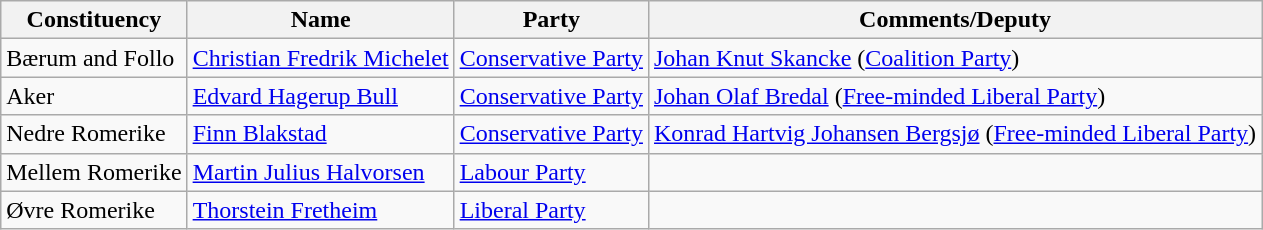<table class="wikitable">
<tr>
<th>Constituency</th>
<th>Name</th>
<th>Party</th>
<th>Comments/Deputy</th>
</tr>
<tr>
<td>Bærum and Follo</td>
<td><a href='#'>Christian Fredrik Michelet</a></td>
<td><a href='#'>Conservative Party</a></td>
<td><a href='#'>Johan Knut Skancke</a> (<a href='#'>Coalition Party</a>)</td>
</tr>
<tr>
<td>Aker</td>
<td><a href='#'>Edvard Hagerup Bull</a></td>
<td><a href='#'>Conservative Party</a></td>
<td><a href='#'>Johan Olaf Bredal</a> (<a href='#'>Free-minded Liberal Party</a>)</td>
</tr>
<tr>
<td>Nedre Romerike</td>
<td><a href='#'>Finn Blakstad</a></td>
<td><a href='#'>Conservative Party</a></td>
<td><a href='#'>Konrad Hartvig Johansen Bergsjø</a> (<a href='#'>Free-minded Liberal Party</a>)</td>
</tr>
<tr>
<td>Mellem Romerike</td>
<td><a href='#'>Martin Julius Halvorsen</a></td>
<td><a href='#'>Labour Party</a></td>
<td></td>
</tr>
<tr>
<td>Øvre Romerike</td>
<td><a href='#'>Thorstein Fretheim</a></td>
<td><a href='#'>Liberal Party</a></td>
<td></td>
</tr>
</table>
